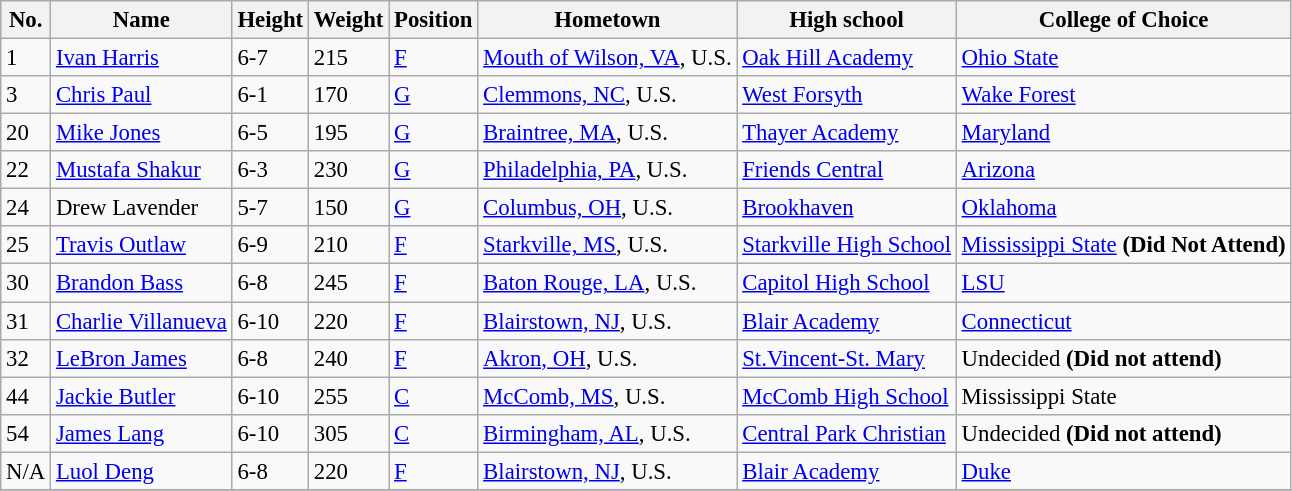<table class="wikitable sortable" style="font-size: 95%;">
<tr>
<th>No.</th>
<th>Name</th>
<th>Height</th>
<th>Weight</th>
<th>Position</th>
<th>Hometown</th>
<th>High school</th>
<th>College of Choice</th>
</tr>
<tr>
<td>1</td>
<td><a href='#'>Ivan Harris</a></td>
<td>6-7</td>
<td>215</td>
<td><a href='#'>F</a></td>
<td><a href='#'>Mouth of Wilson, VA</a>, U.S.</td>
<td><a href='#'>Oak Hill Academy</a></td>
<td><a href='#'>Ohio State</a></td>
</tr>
<tr>
<td>3</td>
<td><a href='#'>Chris Paul</a></td>
<td>6-1</td>
<td>170</td>
<td><a href='#'>G</a></td>
<td><a href='#'>Clemmons, NC</a>, U.S.</td>
<td><a href='#'>West Forsyth</a></td>
<td><a href='#'>Wake Forest</a></td>
</tr>
<tr>
<td>20</td>
<td><a href='#'>Mike Jones</a></td>
<td>6-5</td>
<td>195</td>
<td><a href='#'>G</a></td>
<td><a href='#'>Braintree, MA</a>, U.S.</td>
<td><a href='#'>Thayer Academy</a></td>
<td><a href='#'>Maryland</a></td>
</tr>
<tr>
<td>22</td>
<td><a href='#'>Mustafa Shakur</a></td>
<td>6-3</td>
<td>230</td>
<td><a href='#'>G</a></td>
<td><a href='#'>Philadelphia, PA</a>, U.S.</td>
<td><a href='#'>Friends Central</a></td>
<td><a href='#'>Arizona</a></td>
</tr>
<tr>
<td>24</td>
<td>Drew Lavender</td>
<td>5-7</td>
<td>150</td>
<td><a href='#'>G</a></td>
<td><a href='#'>Columbus, OH</a>, U.S.</td>
<td><a href='#'>Brookhaven</a></td>
<td><a href='#'>Oklahoma</a></td>
</tr>
<tr>
<td>25</td>
<td><a href='#'>Travis Outlaw</a></td>
<td>6-9</td>
<td>210</td>
<td><a href='#'>F</a></td>
<td><a href='#'>Starkville, MS</a>, U.S.</td>
<td><a href='#'>Starkville High School</a></td>
<td><a href='#'>Mississippi State</a> <strong>(Did Not Attend)</strong></td>
</tr>
<tr>
<td>30</td>
<td><a href='#'>Brandon Bass</a></td>
<td>6-8</td>
<td>245</td>
<td><a href='#'>F</a></td>
<td><a href='#'>Baton Rouge, LA</a>, U.S.</td>
<td><a href='#'>Capitol High School</a></td>
<td><a href='#'>LSU</a></td>
</tr>
<tr>
<td>31</td>
<td><a href='#'>Charlie Villanueva</a></td>
<td>6-10</td>
<td>220</td>
<td><a href='#'>F</a></td>
<td><a href='#'>Blairstown, NJ</a>, U.S.</td>
<td><a href='#'>Blair Academy</a></td>
<td><a href='#'>Connecticut</a></td>
</tr>
<tr>
<td>32</td>
<td><a href='#'>LeBron James</a></td>
<td>6-8</td>
<td>240</td>
<td><a href='#'>F</a></td>
<td><a href='#'>Akron, OH</a>, U.S.</td>
<td><a href='#'>St.Vincent-St. Mary</a></td>
<td>Undecided <strong>(Did not attend)</strong></td>
</tr>
<tr>
<td>44</td>
<td><a href='#'>Jackie Butler</a></td>
<td>6-10</td>
<td>255</td>
<td><a href='#'>C</a></td>
<td><a href='#'>McComb, MS</a>, U.S.</td>
<td><a href='#'>McComb High School</a></td>
<td>Mississippi State</td>
</tr>
<tr>
<td>54</td>
<td><a href='#'>James Lang</a></td>
<td>6-10</td>
<td>305</td>
<td><a href='#'>C</a></td>
<td><a href='#'>Birmingham, AL</a>, U.S.</td>
<td><a href='#'>Central Park Christian</a></td>
<td>Undecided <strong>(Did not attend)</strong></td>
</tr>
<tr>
<td>N/A</td>
<td><a href='#'>Luol Deng</a></td>
<td>6-8</td>
<td>220</td>
<td><a href='#'>F</a></td>
<td><a href='#'>Blairstown, NJ</a>, U.S.</td>
<td><a href='#'>Blair Academy</a></td>
<td><a href='#'>Duke</a></td>
</tr>
<tr>
</tr>
</table>
